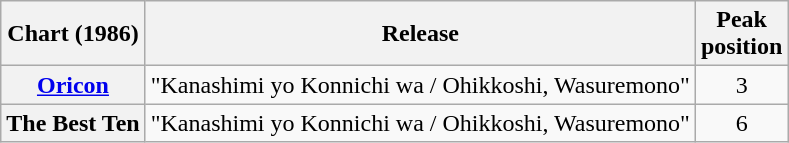<table class="wikitable plainrowheaders sortable" style="text-align:center;">
<tr>
<th scope="col">Chart (1986)</th>
<th scope="col">Release</th>
<th scope="col">Peak<br>position</th>
</tr>
<tr>
<th scope="row"><a href='#'>Oricon</a></th>
<td>"Kanashimi yo Konnichi wa / Ohikkoshi, Wasuremono"</td>
<td>3</td>
</tr>
<tr>
<th scope="row">The Best Ten</th>
<td>"Kanashimi yo Konnichi wa / Ohikkoshi, Wasuremono"</td>
<td>6</td>
</tr>
</table>
